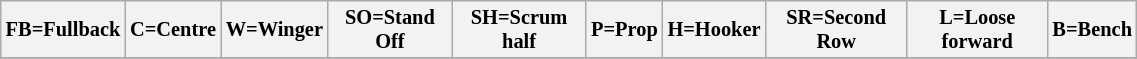<table class="wikitable" style="font-size:85%;" width="60%">
<tr>
<th>FB=Fullback</th>
<th>C=Centre</th>
<th>W=Winger</th>
<th>SO=Stand Off</th>
<th>SH=Scrum half</th>
<th>P=Prop</th>
<th>H=Hooker</th>
<th>SR=Second Row</th>
<th>L=Loose forward</th>
<th>B=Bench</th>
</tr>
<tr>
</tr>
</table>
